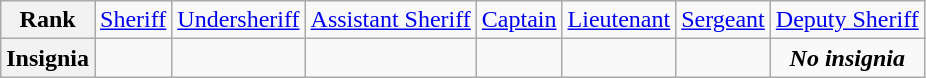<table class="wikitable">
<tr style="text-align:center;">
<th>Rank</th>
<td><a href='#'>Sheriff</a></td>
<td><a href='#'>Undersheriff</a></td>
<td><a href='#'>Assistant Sheriff</a></td>
<td><a href='#'>Captain</a></td>
<td><a href='#'>Lieutenant</a></td>
<td><a href='#'>Sergeant</a></td>
<td><a href='#'>Deputy Sheriff</a></td>
</tr>
<tr style="text-align:center;">
<th>Insignia</th>
<td></td>
<td></td>
<td></td>
<td></td>
<td></td>
<td></td>
<td><strong><em>No insignia</em></strong></td>
</tr>
</table>
